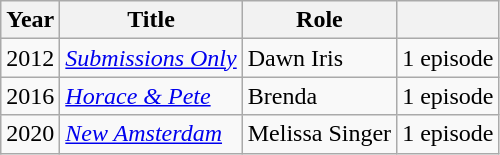<table class="wikitable">
<tr>
<th>Year</th>
<th>Title</th>
<th>Role</th>
<th></th>
</tr>
<tr>
<td>2012</td>
<td><em><a href='#'>Submissions Only</a></em></td>
<td>Dawn Iris</td>
<td>1 episode</td>
</tr>
<tr>
<td>2016</td>
<td><em><a href='#'>Horace & Pete</a></em></td>
<td>Brenda</td>
<td>1 episode</td>
</tr>
<tr>
<td>2020</td>
<td><em><a href='#'>New Amsterdam</a></em></td>
<td>Melissa Singer</td>
<td>1 episode</td>
</tr>
</table>
